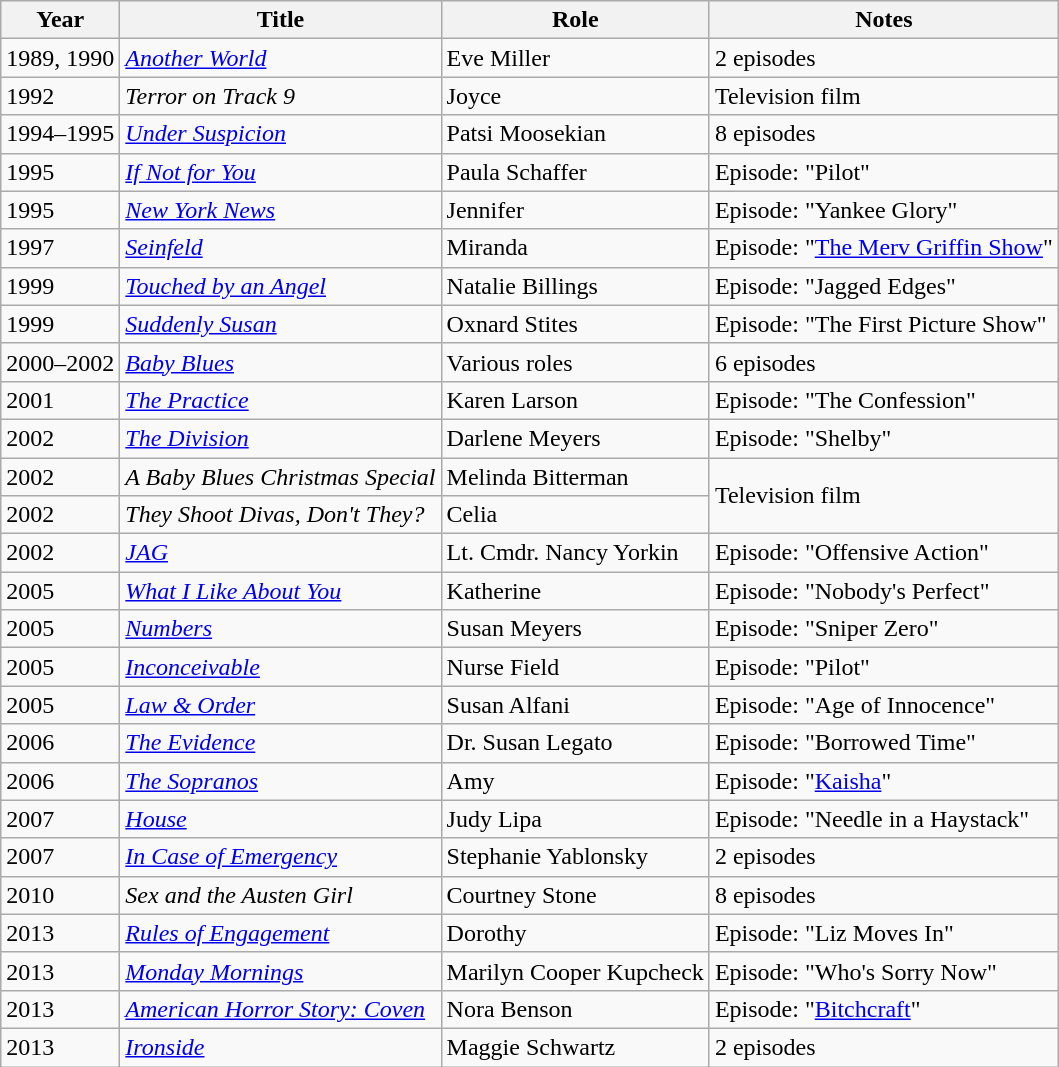<table class="wikitable sortable">
<tr>
<th>Year</th>
<th>Title</th>
<th>Role</th>
<th>Notes</th>
</tr>
<tr>
<td>1989, 1990</td>
<td><a href='#'><em>Another World</em></a></td>
<td>Eve Miller</td>
<td>2 episodes</td>
</tr>
<tr>
<td>1992</td>
<td><em>Terror on Track 9</em></td>
<td>Joyce</td>
<td>Television film</td>
</tr>
<tr>
<td>1994–1995</td>
<td><a href='#'><em>Under Suspicion</em></a></td>
<td>Patsi Moosekian</td>
<td>8 episodes</td>
</tr>
<tr>
<td>1995</td>
<td><a href='#'><em>If Not for You</em></a></td>
<td>Paula Schaffer</td>
<td>Episode: "Pilot"</td>
</tr>
<tr>
<td>1995</td>
<td><em><a href='#'>New York News</a></em></td>
<td>Jennifer</td>
<td>Episode: "Yankee Glory"</td>
</tr>
<tr>
<td>1997</td>
<td><em><a href='#'>Seinfeld</a></em></td>
<td>Miranda</td>
<td>Episode: "<a href='#'>The Merv Griffin Show</a>"</td>
</tr>
<tr>
<td>1999</td>
<td><em><a href='#'>Touched by an Angel</a></em></td>
<td>Natalie Billings</td>
<td>Episode: "Jagged Edges"</td>
</tr>
<tr>
<td>1999</td>
<td><em><a href='#'>Suddenly Susan</a></em></td>
<td>Oxnard Stites</td>
<td>Episode: "The First Picture Show"</td>
</tr>
<tr>
<td>2000–2002</td>
<td><a href='#'><em>Baby Blues</em></a></td>
<td>Various roles</td>
<td>6 episodes</td>
</tr>
<tr>
<td>2001</td>
<td><em><a href='#'>The Practice</a></em></td>
<td>Karen Larson</td>
<td>Episode: "The Confession"</td>
</tr>
<tr>
<td>2002</td>
<td><em><a href='#'>The Division</a></em></td>
<td>Darlene Meyers</td>
<td>Episode: "Shelby"</td>
</tr>
<tr>
<td>2002</td>
<td><em>A Baby Blues Christmas Special</em></td>
<td>Melinda Bitterman</td>
<td rowspan="2">Television film</td>
</tr>
<tr>
<td>2002</td>
<td><em>They Shoot Divas, Don't They?</em></td>
<td>Celia</td>
</tr>
<tr>
<td>2002</td>
<td><a href='#'><em>JAG</em></a></td>
<td>Lt. Cmdr. Nancy Yorkin</td>
<td>Episode: "Offensive Action"</td>
</tr>
<tr>
<td>2005</td>
<td><a href='#'><em>What I Like About You</em></a></td>
<td>Katherine</td>
<td>Episode: "Nobody's Perfect"</td>
</tr>
<tr>
<td>2005</td>
<td><a href='#'><em>Numbers</em></a></td>
<td>Susan Meyers</td>
<td>Episode: "Sniper Zero"</td>
</tr>
<tr>
<td>2005</td>
<td><a href='#'><em>Inconceivable</em></a></td>
<td>Nurse Field</td>
<td>Episode: "Pilot"</td>
</tr>
<tr>
<td>2005</td>
<td><em><a href='#'>Law & Order</a></em></td>
<td>Susan Alfani</td>
<td>Episode: "Age of Innocence"</td>
</tr>
<tr>
<td>2006</td>
<td><a href='#'><em>The Evidence</em></a></td>
<td>Dr. Susan Legato</td>
<td>Episode: "Borrowed Time"</td>
</tr>
<tr>
<td>2006</td>
<td><em><a href='#'>The Sopranos</a></em></td>
<td>Amy</td>
<td>Episode: "<a href='#'>Kaisha</a>"</td>
</tr>
<tr>
<td>2007</td>
<td><a href='#'><em>House</em></a></td>
<td>Judy Lipa</td>
<td>Episode: "Needle in a Haystack"</td>
</tr>
<tr>
<td>2007</td>
<td><a href='#'><em>In Case of Emergency</em></a></td>
<td>Stephanie Yablonsky</td>
<td>2 episodes</td>
</tr>
<tr>
<td>2010</td>
<td><em>Sex and the Austen Girl</em></td>
<td>Courtney Stone</td>
<td>8 episodes</td>
</tr>
<tr>
<td>2013</td>
<td><a href='#'><em>Rules of Engagement</em></a></td>
<td>Dorothy</td>
<td>Episode: "Liz Moves In"</td>
</tr>
<tr>
<td>2013</td>
<td><em><a href='#'>Monday Mornings</a></em></td>
<td>Marilyn Cooper Kupcheck</td>
<td>Episode: "Who's Sorry Now"</td>
</tr>
<tr>
<td>2013</td>
<td><em><a href='#'>American Horror Story: Coven</a></em></td>
<td>Nora Benson</td>
<td>Episode: "<a href='#'>Bitchcraft</a>"</td>
</tr>
<tr>
<td>2013</td>
<td><a href='#'><em>Ironside</em></a></td>
<td>Maggie Schwartz</td>
<td>2 episodes</td>
</tr>
</table>
